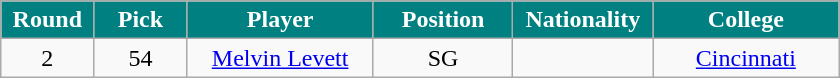<table class="wikitable sortable sortable">
<tr>
<th style="background:#008080; color:white" width="10%">Round</th>
<th style="background:#008080; color:white" width="10%">Pick</th>
<th style="background:#008080; color:white" width="20%">Player</th>
<th style="background:#008080; color:white" width="15%">Position</th>
<th style="background:#008080; color:white" width="15%">Nationality</th>
<th style="background:#008080; color:white" width="20%">College</th>
</tr>
<tr style="text-align: center">
<td>2</td>
<td>54</td>
<td><a href='#'>Melvin Levett</a></td>
<td>SG</td>
<td></td>
<td><a href='#'>Cincinnati</a></td>
</tr>
</table>
